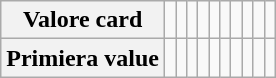<table class="wikitable">
<tr>
<th>Valore card</th>
<td></td>
<td></td>
<td></td>
<td></td>
<td></td>
<td></td>
<td></td>
<td></td>
<td></td>
<td></td>
</tr>
<tr>
<th>Primiera value</th>
<td></td>
<td></td>
<td></td>
<td></td>
<td></td>
<td></td>
<td></td>
<td></td>
<td></td>
<td></td>
</tr>
</table>
